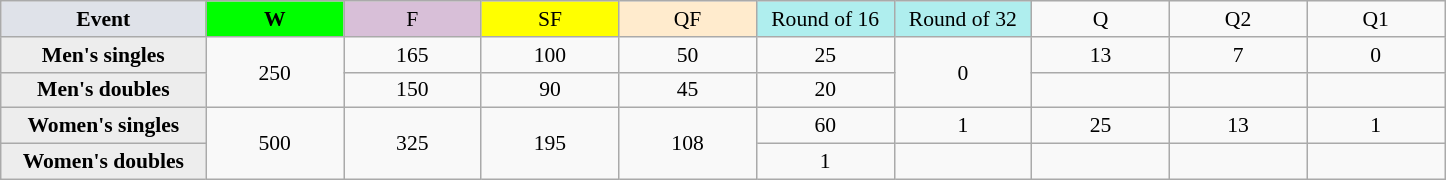<table class="wikitable nowrap" style=font-size:90%;text-align:center>
<tr>
<td style="width:130px; background:#dfe2e9;"><strong>Event</strong></td>
<td style="width:85px; background:lime;"><strong>W</strong></td>
<td style="width:85px; background:thistle;">F</td>
<td style="width:85px; background:#ff0;">SF</td>
<td style="width:85px; background:#ffebcd;">QF</td>
<td style="width:85px; background:#afeeee;">Round of 16</td>
<td style="width:85px; background:#afeeee;">Round of 32</td>
<td width=85>Q</td>
<td width=85>Q2</td>
<td width=85>Q1</td>
</tr>
<tr>
<th style="background:#ededed;">Men's singles</th>
<td rowspan=2>250</td>
<td>165</td>
<td>100</td>
<td>50</td>
<td>25</td>
<td rowspan=2>0</td>
<td>13</td>
<td>7</td>
<td>0</td>
</tr>
<tr>
<th style="background:#ededed;">Men's doubles</th>
<td>150</td>
<td>90</td>
<td>45</td>
<td>20</td>
<td></td>
<td></td>
<td></td>
</tr>
<tr>
<th style="background:#ededed;">Women's singles</th>
<td rowspan=2>500</td>
<td rowspan=2>325</td>
<td rowspan=2>195</td>
<td rowspan=2>108</td>
<td>60</td>
<td>1</td>
<td>25</td>
<td>13</td>
<td>1</td>
</tr>
<tr>
<th style="background:#ededed;">Women's doubles</th>
<td>1</td>
<td></td>
<td></td>
<td></td>
<td></td>
</tr>
</table>
